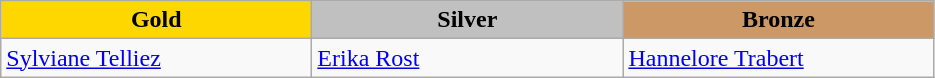<table class="wikitable" style="text-align:left">
<tr align="center">
<td width=200 bgcolor=gold><strong>Gold</strong></td>
<td width=200 bgcolor=silver><strong>Silver</strong></td>
<td width=200 bgcolor=CC9966><strong>Bronze</strong></td>
</tr>
<tr>
<td><a href='#'>Sylviane Telliez</a><br><em></em></td>
<td><a href='#'>Erika Rost</a><br><em></em></td>
<td><a href='#'>Hannelore Trabert</a><br><em></em></td>
</tr>
</table>
